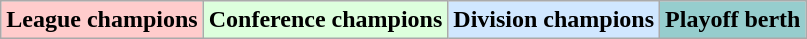<table class="wikitable">
<tr>
<td bgcolor="#FFCCCC"><strong>League champions</strong></td>
<td bgcolor="#DDFFDD"><strong>Conference champions</strong></td>
<td bgcolor="#D0E7FF"><strong>Division champions</strong></td>
<td bgcolor="#96CDCD"><strong>Playoff berth</strong></td>
</tr>
</table>
